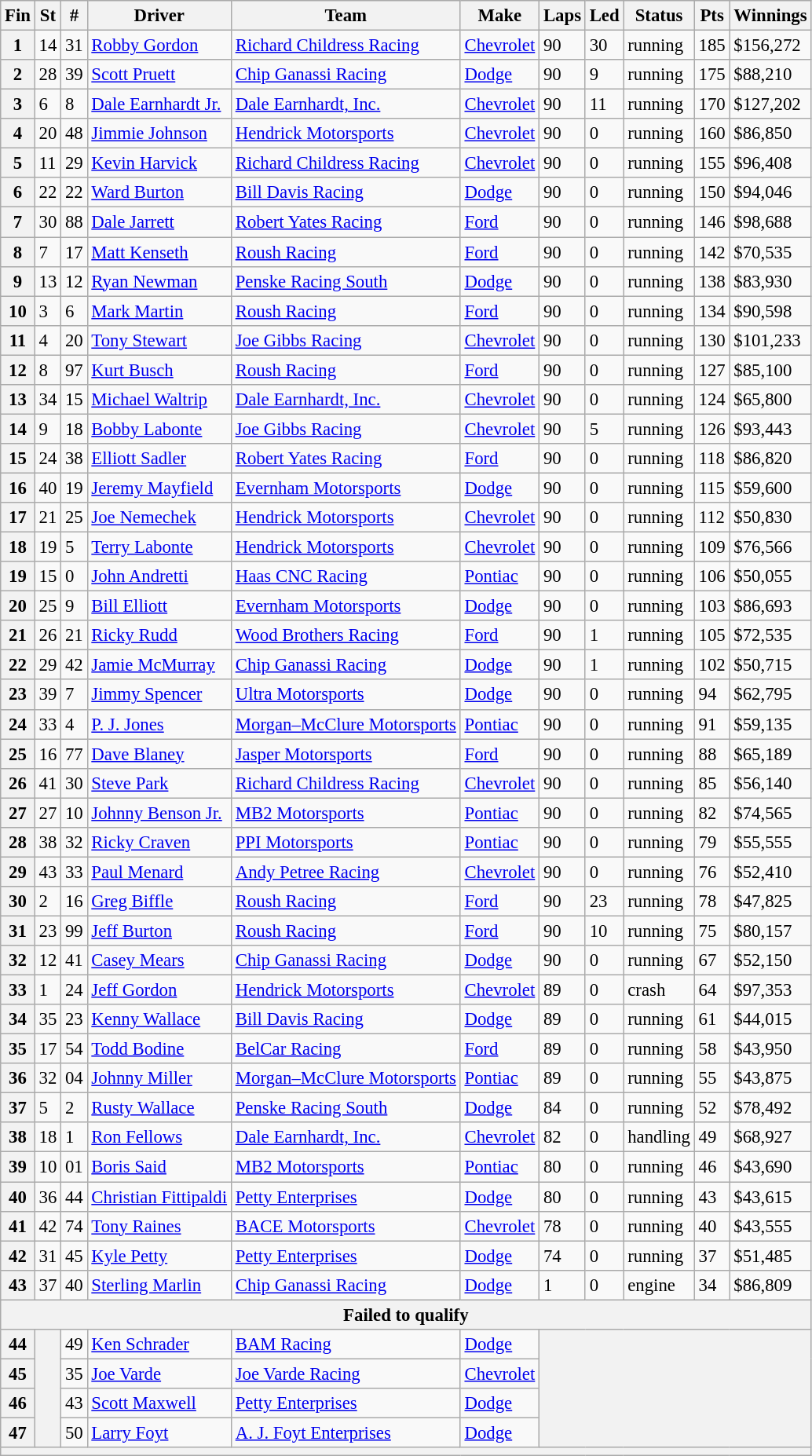<table class="wikitable" style="font-size:95%">
<tr>
<th>Fin</th>
<th>St</th>
<th>#</th>
<th>Driver</th>
<th>Team</th>
<th>Make</th>
<th>Laps</th>
<th>Led</th>
<th>Status</th>
<th>Pts</th>
<th>Winnings</th>
</tr>
<tr>
<th>1</th>
<td>14</td>
<td>31</td>
<td><a href='#'>Robby Gordon</a></td>
<td><a href='#'>Richard Childress Racing</a></td>
<td><a href='#'>Chevrolet</a></td>
<td>90</td>
<td>30</td>
<td>running</td>
<td>185</td>
<td>$156,272</td>
</tr>
<tr>
<th>2</th>
<td>28</td>
<td>39</td>
<td><a href='#'>Scott Pruett</a></td>
<td><a href='#'>Chip Ganassi Racing</a></td>
<td><a href='#'>Dodge</a></td>
<td>90</td>
<td>9</td>
<td>running</td>
<td>175</td>
<td>$88,210</td>
</tr>
<tr>
<th>3</th>
<td>6</td>
<td>8</td>
<td><a href='#'>Dale Earnhardt Jr.</a></td>
<td><a href='#'>Dale Earnhardt, Inc.</a></td>
<td><a href='#'>Chevrolet</a></td>
<td>90</td>
<td>11</td>
<td>running</td>
<td>170</td>
<td>$127,202</td>
</tr>
<tr>
<th>4</th>
<td>20</td>
<td>48</td>
<td><a href='#'>Jimmie Johnson</a></td>
<td><a href='#'>Hendrick Motorsports</a></td>
<td><a href='#'>Chevrolet</a></td>
<td>90</td>
<td>0</td>
<td>running</td>
<td>160</td>
<td>$86,850</td>
</tr>
<tr>
<th>5</th>
<td>11</td>
<td>29</td>
<td><a href='#'>Kevin Harvick</a></td>
<td><a href='#'>Richard Childress Racing</a></td>
<td><a href='#'>Chevrolet</a></td>
<td>90</td>
<td>0</td>
<td>running</td>
<td>155</td>
<td>$96,408</td>
</tr>
<tr>
<th>6</th>
<td>22</td>
<td>22</td>
<td><a href='#'>Ward Burton</a></td>
<td><a href='#'>Bill Davis Racing</a></td>
<td><a href='#'>Dodge</a></td>
<td>90</td>
<td>0</td>
<td>running</td>
<td>150</td>
<td>$94,046</td>
</tr>
<tr>
<th>7</th>
<td>30</td>
<td>88</td>
<td><a href='#'>Dale Jarrett</a></td>
<td><a href='#'>Robert Yates Racing</a></td>
<td><a href='#'>Ford</a></td>
<td>90</td>
<td>0</td>
<td>running</td>
<td>146</td>
<td>$98,688</td>
</tr>
<tr>
<th>8</th>
<td>7</td>
<td>17</td>
<td><a href='#'>Matt Kenseth</a></td>
<td><a href='#'>Roush Racing</a></td>
<td><a href='#'>Ford</a></td>
<td>90</td>
<td>0</td>
<td>running</td>
<td>142</td>
<td>$70,535</td>
</tr>
<tr>
<th>9</th>
<td>13</td>
<td>12</td>
<td><a href='#'>Ryan Newman</a></td>
<td><a href='#'>Penske Racing South</a></td>
<td><a href='#'>Dodge</a></td>
<td>90</td>
<td>0</td>
<td>running</td>
<td>138</td>
<td>$83,930</td>
</tr>
<tr>
<th>10</th>
<td>3</td>
<td>6</td>
<td><a href='#'>Mark Martin</a></td>
<td><a href='#'>Roush Racing</a></td>
<td><a href='#'>Ford</a></td>
<td>90</td>
<td>0</td>
<td>running</td>
<td>134</td>
<td>$90,598</td>
</tr>
<tr>
<th>11</th>
<td>4</td>
<td>20</td>
<td><a href='#'>Tony Stewart</a></td>
<td><a href='#'>Joe Gibbs Racing</a></td>
<td><a href='#'>Chevrolet</a></td>
<td>90</td>
<td>0</td>
<td>running</td>
<td>130</td>
<td>$101,233</td>
</tr>
<tr>
<th>12</th>
<td>8</td>
<td>97</td>
<td><a href='#'>Kurt Busch</a></td>
<td><a href='#'>Roush Racing</a></td>
<td><a href='#'>Ford</a></td>
<td>90</td>
<td>0</td>
<td>running</td>
<td>127</td>
<td>$85,100</td>
</tr>
<tr>
<th>13</th>
<td>34</td>
<td>15</td>
<td><a href='#'>Michael Waltrip</a></td>
<td><a href='#'>Dale Earnhardt, Inc.</a></td>
<td><a href='#'>Chevrolet</a></td>
<td>90</td>
<td>0</td>
<td>running</td>
<td>124</td>
<td>$65,800</td>
</tr>
<tr>
<th>14</th>
<td>9</td>
<td>18</td>
<td><a href='#'>Bobby Labonte</a></td>
<td><a href='#'>Joe Gibbs Racing</a></td>
<td><a href='#'>Chevrolet</a></td>
<td>90</td>
<td>5</td>
<td>running</td>
<td>126</td>
<td>$93,443</td>
</tr>
<tr>
<th>15</th>
<td>24</td>
<td>38</td>
<td><a href='#'>Elliott Sadler</a></td>
<td><a href='#'>Robert Yates Racing</a></td>
<td><a href='#'>Ford</a></td>
<td>90</td>
<td>0</td>
<td>running</td>
<td>118</td>
<td>$86,820</td>
</tr>
<tr>
<th>16</th>
<td>40</td>
<td>19</td>
<td><a href='#'>Jeremy Mayfield</a></td>
<td><a href='#'>Evernham Motorsports</a></td>
<td><a href='#'>Dodge</a></td>
<td>90</td>
<td>0</td>
<td>running</td>
<td>115</td>
<td>$59,600</td>
</tr>
<tr>
<th>17</th>
<td>21</td>
<td>25</td>
<td><a href='#'>Joe Nemechek</a></td>
<td><a href='#'>Hendrick Motorsports</a></td>
<td><a href='#'>Chevrolet</a></td>
<td>90</td>
<td>0</td>
<td>running</td>
<td>112</td>
<td>$50,830</td>
</tr>
<tr>
<th>18</th>
<td>19</td>
<td>5</td>
<td><a href='#'>Terry Labonte</a></td>
<td><a href='#'>Hendrick Motorsports</a></td>
<td><a href='#'>Chevrolet</a></td>
<td>90</td>
<td>0</td>
<td>running</td>
<td>109</td>
<td>$76,566</td>
</tr>
<tr>
<th>19</th>
<td>15</td>
<td>0</td>
<td><a href='#'>John Andretti</a></td>
<td><a href='#'>Haas CNC Racing</a></td>
<td><a href='#'>Pontiac</a></td>
<td>90</td>
<td>0</td>
<td>running</td>
<td>106</td>
<td>$50,055</td>
</tr>
<tr>
<th>20</th>
<td>25</td>
<td>9</td>
<td><a href='#'>Bill Elliott</a></td>
<td><a href='#'>Evernham Motorsports</a></td>
<td><a href='#'>Dodge</a></td>
<td>90</td>
<td>0</td>
<td>running</td>
<td>103</td>
<td>$86,693</td>
</tr>
<tr>
<th>21</th>
<td>26</td>
<td>21</td>
<td><a href='#'>Ricky Rudd</a></td>
<td><a href='#'>Wood Brothers Racing</a></td>
<td><a href='#'>Ford</a></td>
<td>90</td>
<td>1</td>
<td>running</td>
<td>105</td>
<td>$72,535</td>
</tr>
<tr>
<th>22</th>
<td>29</td>
<td>42</td>
<td><a href='#'>Jamie McMurray</a></td>
<td><a href='#'>Chip Ganassi Racing</a></td>
<td><a href='#'>Dodge</a></td>
<td>90</td>
<td>1</td>
<td>running</td>
<td>102</td>
<td>$50,715</td>
</tr>
<tr>
<th>23</th>
<td>39</td>
<td>7</td>
<td><a href='#'>Jimmy Spencer</a></td>
<td><a href='#'>Ultra Motorsports</a></td>
<td><a href='#'>Dodge</a></td>
<td>90</td>
<td>0</td>
<td>running</td>
<td>94</td>
<td>$62,795</td>
</tr>
<tr>
<th>24</th>
<td>33</td>
<td>4</td>
<td><a href='#'>P. J. Jones</a></td>
<td><a href='#'>Morgan–McClure Motorsports</a></td>
<td><a href='#'>Pontiac</a></td>
<td>90</td>
<td>0</td>
<td>running</td>
<td>91</td>
<td>$59,135</td>
</tr>
<tr>
<th>25</th>
<td>16</td>
<td>77</td>
<td><a href='#'>Dave Blaney</a></td>
<td><a href='#'>Jasper Motorsports</a></td>
<td><a href='#'>Ford</a></td>
<td>90</td>
<td>0</td>
<td>running</td>
<td>88</td>
<td>$65,189</td>
</tr>
<tr>
<th>26</th>
<td>41</td>
<td>30</td>
<td><a href='#'>Steve Park</a></td>
<td><a href='#'>Richard Childress Racing</a></td>
<td><a href='#'>Chevrolet</a></td>
<td>90</td>
<td>0</td>
<td>running</td>
<td>85</td>
<td>$56,140</td>
</tr>
<tr>
<th>27</th>
<td>27</td>
<td>10</td>
<td><a href='#'>Johnny Benson Jr.</a></td>
<td><a href='#'>MB2 Motorsports</a></td>
<td><a href='#'>Pontiac</a></td>
<td>90</td>
<td>0</td>
<td>running</td>
<td>82</td>
<td>$74,565</td>
</tr>
<tr>
<th>28</th>
<td>38</td>
<td>32</td>
<td><a href='#'>Ricky Craven</a></td>
<td><a href='#'>PPI Motorsports</a></td>
<td><a href='#'>Pontiac</a></td>
<td>90</td>
<td>0</td>
<td>running</td>
<td>79</td>
<td>$55,555</td>
</tr>
<tr>
<th>29</th>
<td>43</td>
<td>33</td>
<td><a href='#'>Paul Menard</a></td>
<td><a href='#'>Andy Petree Racing</a></td>
<td><a href='#'>Chevrolet</a></td>
<td>90</td>
<td>0</td>
<td>running</td>
<td>76</td>
<td>$52,410</td>
</tr>
<tr>
<th>30</th>
<td>2</td>
<td>16</td>
<td><a href='#'>Greg Biffle</a></td>
<td><a href='#'>Roush Racing</a></td>
<td><a href='#'>Ford</a></td>
<td>90</td>
<td>23</td>
<td>running</td>
<td>78</td>
<td>$47,825</td>
</tr>
<tr>
<th>31</th>
<td>23</td>
<td>99</td>
<td><a href='#'>Jeff Burton</a></td>
<td><a href='#'>Roush Racing</a></td>
<td><a href='#'>Ford</a></td>
<td>90</td>
<td>10</td>
<td>running</td>
<td>75</td>
<td>$80,157</td>
</tr>
<tr>
<th>32</th>
<td>12</td>
<td>41</td>
<td><a href='#'>Casey Mears</a></td>
<td><a href='#'>Chip Ganassi Racing</a></td>
<td><a href='#'>Dodge</a></td>
<td>90</td>
<td>0</td>
<td>running</td>
<td>67</td>
<td>$52,150</td>
</tr>
<tr>
<th>33</th>
<td>1</td>
<td>24</td>
<td><a href='#'>Jeff Gordon</a></td>
<td><a href='#'>Hendrick Motorsports</a></td>
<td><a href='#'>Chevrolet</a></td>
<td>89</td>
<td>0</td>
<td>crash</td>
<td>64</td>
<td>$97,353</td>
</tr>
<tr>
<th>34</th>
<td>35</td>
<td>23</td>
<td><a href='#'>Kenny Wallace</a></td>
<td><a href='#'>Bill Davis Racing</a></td>
<td><a href='#'>Dodge</a></td>
<td>89</td>
<td>0</td>
<td>running</td>
<td>61</td>
<td>$44,015</td>
</tr>
<tr>
<th>35</th>
<td>17</td>
<td>54</td>
<td><a href='#'>Todd Bodine</a></td>
<td><a href='#'>BelCar Racing</a></td>
<td><a href='#'>Ford</a></td>
<td>89</td>
<td>0</td>
<td>running</td>
<td>58</td>
<td>$43,950</td>
</tr>
<tr>
<th>36</th>
<td>32</td>
<td>04</td>
<td><a href='#'>Johnny Miller</a></td>
<td><a href='#'>Morgan–McClure Motorsports</a></td>
<td><a href='#'>Pontiac</a></td>
<td>89</td>
<td>0</td>
<td>running</td>
<td>55</td>
<td>$43,875</td>
</tr>
<tr>
<th>37</th>
<td>5</td>
<td>2</td>
<td><a href='#'>Rusty Wallace</a></td>
<td><a href='#'>Penske Racing South</a></td>
<td><a href='#'>Dodge</a></td>
<td>84</td>
<td>0</td>
<td>running</td>
<td>52</td>
<td>$78,492</td>
</tr>
<tr>
<th>38</th>
<td>18</td>
<td>1</td>
<td><a href='#'>Ron Fellows</a></td>
<td><a href='#'>Dale Earnhardt, Inc.</a></td>
<td><a href='#'>Chevrolet</a></td>
<td>82</td>
<td>0</td>
<td>handling</td>
<td>49</td>
<td>$68,927</td>
</tr>
<tr>
<th>39</th>
<td>10</td>
<td>01</td>
<td><a href='#'>Boris Said</a></td>
<td><a href='#'>MB2 Motorsports</a></td>
<td><a href='#'>Pontiac</a></td>
<td>80</td>
<td>0</td>
<td>running</td>
<td>46</td>
<td>$43,690</td>
</tr>
<tr>
<th>40</th>
<td>36</td>
<td>44</td>
<td><a href='#'>Christian Fittipaldi</a></td>
<td><a href='#'>Petty Enterprises</a></td>
<td><a href='#'>Dodge</a></td>
<td>80</td>
<td>0</td>
<td>running</td>
<td>43</td>
<td>$43,615</td>
</tr>
<tr>
<th>41</th>
<td>42</td>
<td>74</td>
<td><a href='#'>Tony Raines</a></td>
<td><a href='#'>BACE Motorsports</a></td>
<td><a href='#'>Chevrolet</a></td>
<td>78</td>
<td>0</td>
<td>running</td>
<td>40</td>
<td>$43,555</td>
</tr>
<tr>
<th>42</th>
<td>31</td>
<td>45</td>
<td><a href='#'>Kyle Petty</a></td>
<td><a href='#'>Petty Enterprises</a></td>
<td><a href='#'>Dodge</a></td>
<td>74</td>
<td>0</td>
<td>running</td>
<td>37</td>
<td>$51,485</td>
</tr>
<tr>
<th>43</th>
<td>37</td>
<td>40</td>
<td><a href='#'>Sterling Marlin</a></td>
<td><a href='#'>Chip Ganassi Racing</a></td>
<td><a href='#'>Dodge</a></td>
<td>1</td>
<td>0</td>
<td>engine</td>
<td>34</td>
<td>$86,809</td>
</tr>
<tr>
<th colspan="11">Failed to qualify</th>
</tr>
<tr>
<th>44</th>
<th rowspan="4"></th>
<td>49</td>
<td><a href='#'>Ken Schrader</a></td>
<td><a href='#'>BAM Racing</a></td>
<td><a href='#'>Dodge</a></td>
<th colspan="5" rowspan="4"></th>
</tr>
<tr>
<th>45</th>
<td>35</td>
<td><a href='#'>Joe Varde</a></td>
<td><a href='#'>Joe Varde Racing</a></td>
<td><a href='#'>Chevrolet</a></td>
</tr>
<tr>
<th>46</th>
<td>43</td>
<td><a href='#'>Scott Maxwell</a></td>
<td><a href='#'>Petty Enterprises</a></td>
<td><a href='#'>Dodge</a></td>
</tr>
<tr>
<th>47</th>
<td>50</td>
<td><a href='#'>Larry Foyt</a></td>
<td><a href='#'>A. J. Foyt Enterprises</a></td>
<td><a href='#'>Dodge</a></td>
</tr>
<tr>
<th colspan="11"></th>
</tr>
</table>
